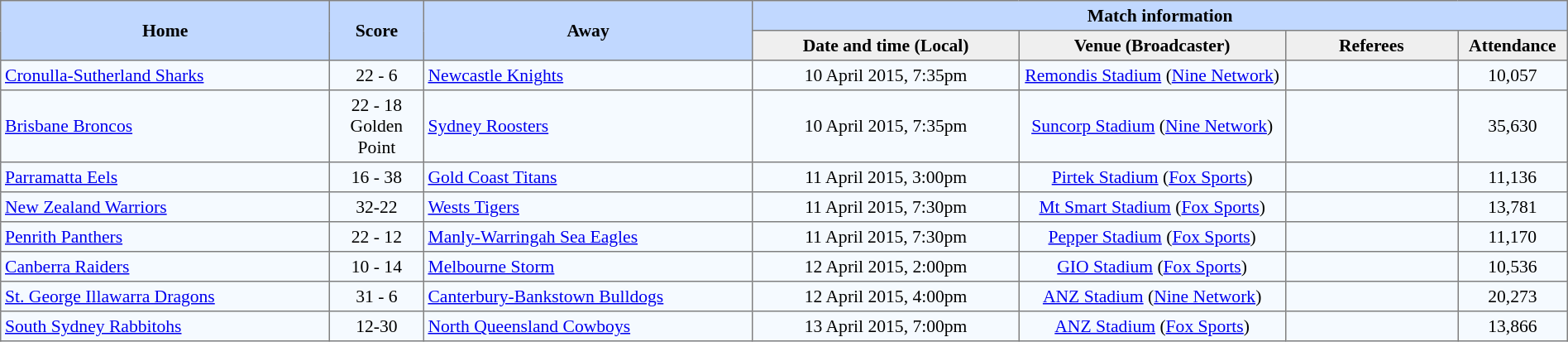<table border="1" cellpadding="3" cellspacing="0" style="border-collapse:collapse; font-size:90%; width:100%;">
<tr style="background:#c1d8ff;">
<th rowspan="2" style="width:21%;">Home</th>
<th rowspan="2" style="width:6%;">Score</th>
<th rowspan="2" style="width:21%;">Away</th>
<th colspan=6>Match information</th>
</tr>
<tr style="background:#efefef;">
<th width=17%>Date and time (Local)</th>
<th width="17%">Venue (Broadcaster)</th>
<th width=11%>Referees</th>
<th width=7%>Attendance</th>
</tr>
<tr style="text-align:center; background:#f5faff;">
<td align="left"> <a href='#'>Cronulla-Sutherland Sharks</a></td>
<td>22 - 6</td>
<td align="left"> <a href='#'>Newcastle Knights</a></td>
<td>10 April 2015, 7:35pm</td>
<td><a href='#'>Remondis Stadium</a> (<a href='#'>Nine Network</a>)</td>
<td></td>
<td>10,057</td>
</tr>
<tr style="text-align:center; background:#f5faff;">
<td align="left"> <a href='#'>Brisbane Broncos</a></td>
<td>22 - 18 Golden Point</td>
<td align="left"> <a href='#'>Sydney Roosters</a></td>
<td>10 April 2015, 7:35pm</td>
<td><a href='#'>Suncorp Stadium</a> (<a href='#'>Nine Network</a>)</td>
<td></td>
<td>35,630</td>
</tr>
<tr style="text-align:center; background:#f5faff;">
<td align="left"> <a href='#'>Parramatta Eels</a></td>
<td>16 - 38</td>
<td align="left"> <a href='#'>Gold Coast Titans</a></td>
<td>11 April 2015, 3:00pm</td>
<td><a href='#'>Pirtek Stadium</a> (<a href='#'>Fox Sports</a>)</td>
<td></td>
<td>11,136</td>
</tr>
<tr style="text-align:center; background:#f5faff;">
<td align="left"> <a href='#'>New Zealand Warriors</a></td>
<td>32-22</td>
<td align="left"> <a href='#'>Wests Tigers</a></td>
<td>11 April 2015, 7:30pm</td>
<td><a href='#'>Mt Smart Stadium</a> (<a href='#'>Fox Sports</a>)</td>
<td></td>
<td>13,781</td>
</tr>
<tr style="text-align:center; background:#f5faff;">
<td align="left"> <a href='#'>Penrith Panthers</a></td>
<td>22 - 12</td>
<td align="left"> <a href='#'>Manly-Warringah Sea Eagles</a></td>
<td>11 April 2015, 7:30pm</td>
<td><a href='#'>Pepper Stadium</a> (<a href='#'>Fox Sports</a>)</td>
<td></td>
<td>11,170</td>
</tr>
<tr style="text-align:center; background:#f5faff;">
<td align="left"> <a href='#'>Canberra Raiders</a></td>
<td>10 - 14</td>
<td align="left"> <a href='#'>Melbourne Storm</a></td>
<td>12 April 2015, 2:00pm</td>
<td><a href='#'>GIO Stadium</a> (<a href='#'>Fox Sports</a>)</td>
<td></td>
<td>10,536</td>
</tr>
<tr style="text-align:center; background:#f5faff;">
<td align="left"> <a href='#'>St. George Illawarra Dragons</a></td>
<td>31 - 6</td>
<td align="left"> <a href='#'>Canterbury-Bankstown Bulldogs</a></td>
<td>12 April 2015, 4:00pm</td>
<td><a href='#'>ANZ Stadium</a> (<a href='#'>Nine Network</a>)</td>
<td></td>
<td>20,273</td>
</tr>
<tr style="text-align:center; background:#f5faff;">
<td align="left"> <a href='#'>South Sydney Rabbitohs</a></td>
<td>12-30</td>
<td align="left"> <a href='#'>North Queensland Cowboys</a></td>
<td>13 April 2015, 7:00pm</td>
<td><a href='#'>ANZ Stadium</a> (<a href='#'>Fox Sports</a>)</td>
<td></td>
<td>13,866</td>
</tr>
</table>
